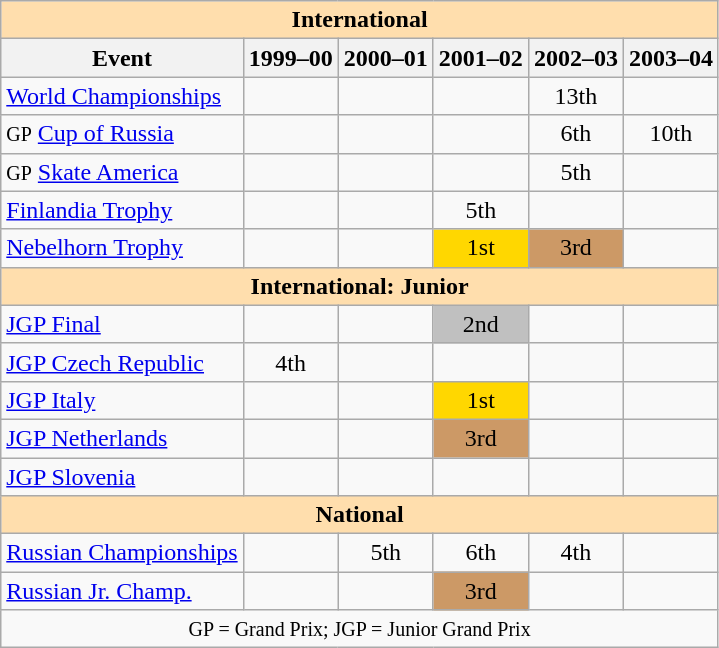<table class="wikitable" style="text-align:center">
<tr>
<th style="background-color: #ffdead; " colspan=6 align=center><strong>International</strong></th>
</tr>
<tr>
<th>Event</th>
<th>1999–00</th>
<th>2000–01</th>
<th>2001–02</th>
<th>2002–03</th>
<th>2003–04</th>
</tr>
<tr>
<td align=left><a href='#'>World Championships</a></td>
<td></td>
<td></td>
<td></td>
<td>13th</td>
<td></td>
</tr>
<tr>
<td align=left><small>GP</small> <a href='#'>Cup of Russia</a></td>
<td></td>
<td></td>
<td></td>
<td>6th</td>
<td>10th</td>
</tr>
<tr>
<td align=left><small>GP</small> <a href='#'>Skate America</a></td>
<td></td>
<td></td>
<td></td>
<td>5th</td>
<td></td>
</tr>
<tr>
<td align=left><a href='#'>Finlandia Trophy</a></td>
<td></td>
<td></td>
<td>5th</td>
<td></td>
<td></td>
</tr>
<tr>
<td align=left><a href='#'>Nebelhorn Trophy</a></td>
<td></td>
<td></td>
<td bgcolor=gold>1st</td>
<td bgcolor=cc9966>3rd</td>
<td></td>
</tr>
<tr>
<th style="background-color: #ffdead; " colspan=6 align=center><strong>International: Junior</strong></th>
</tr>
<tr>
<td align=left><a href='#'>JGP Final</a></td>
<td></td>
<td></td>
<td bgcolor=silver>2nd</td>
<td></td>
<td></td>
</tr>
<tr>
<td align=left><a href='#'>JGP Czech Republic</a></td>
<td>4th</td>
<td></td>
<td></td>
<td></td>
<td></td>
</tr>
<tr>
<td align=left><a href='#'>JGP Italy</a></td>
<td></td>
<td></td>
<td bgcolor=gold>1st</td>
<td></td>
<td></td>
</tr>
<tr>
<td align=left><a href='#'>JGP Netherlands</a></td>
<td></td>
<td></td>
<td bgcolor=cc9966>3rd</td>
<td></td>
<td></td>
</tr>
<tr>
<td align=left><a href='#'>JGP Slovenia</a></td>
<td></td>
<td></td>
<td></td>
<td></td>
<td></td>
</tr>
<tr>
<th style="background-color: #ffdead; " colspan=6 align=center><strong>National</strong></th>
</tr>
<tr>
<td align=left><a href='#'>Russian Championships</a></td>
<td></td>
<td>5th</td>
<td>6th</td>
<td>4th</td>
<td></td>
</tr>
<tr>
<td align=left><a href='#'>Russian Jr. Champ.</a></td>
<td></td>
<td></td>
<td bgcolor=cc9966>3rd</td>
<td></td>
<td></td>
</tr>
<tr>
<td colspan=6 align=center><small> GP = Grand Prix; JGP = Junior Grand Prix </small></td>
</tr>
</table>
